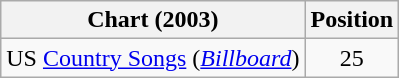<table class="wikitable sortable">
<tr>
<th scope="col">Chart (2003)</th>
<th scope="col">Position</th>
</tr>
<tr>
<td>US <a href='#'>Country Songs</a> (<em><a href='#'>Billboard</a></em>)</td>
<td align="center">25</td>
</tr>
</table>
